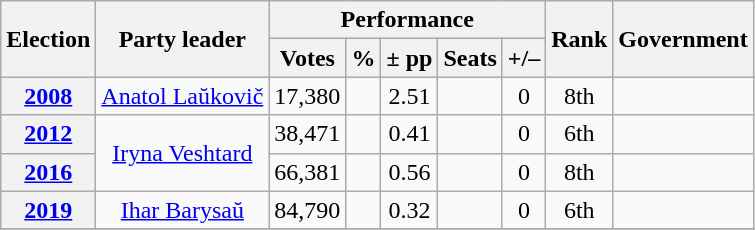<table class=wikitable style=text-align:center>
<tr>
<th rowspan="2"><strong>Election</strong></th>
<th rowspan="2">Party leader</th>
<th colspan="5" scope="col">Performance</th>
<th rowspan="2">Rank</th>
<th rowspan="2">Government</th>
</tr>
<tr>
<th><strong>Votes</strong></th>
<th><strong>%</strong></th>
<th><strong>± pp</strong></th>
<th><strong>Seats</strong></th>
<th><strong>+/–</strong></th>
</tr>
<tr>
<th><a href='#'>2008</a></th>
<td rowspan="1"><a href='#'>Anatol Laŭkovič</a></td>
<td>17,380</td>
<td></td>
<td> 2.51</td>
<td></td>
<td> 0</td>
<td> 8th</td>
<td></td>
</tr>
<tr>
<th><a href='#'>2012</a></th>
<td rowspan="2"><a href='#'>Iryna Veshtard</a></td>
<td>38,471</td>
<td></td>
<td> 0.41</td>
<td></td>
<td> 0</td>
<td> 6th</td>
<td></td>
</tr>
<tr>
<th><a href='#'>2016</a></th>
<td>66,381</td>
<td></td>
<td> 0.56</td>
<td></td>
<td> 0</td>
<td> 8th</td>
<td></td>
</tr>
<tr>
<th><a href='#'>2019</a></th>
<td rowspan="1"><a href='#'>Ihar Barysaŭ</a></td>
<td>84,790</td>
<td></td>
<td> 0.32</td>
<td></td>
<td> 0</td>
<td> 6th</td>
<td></td>
</tr>
<tr>
</tr>
</table>
